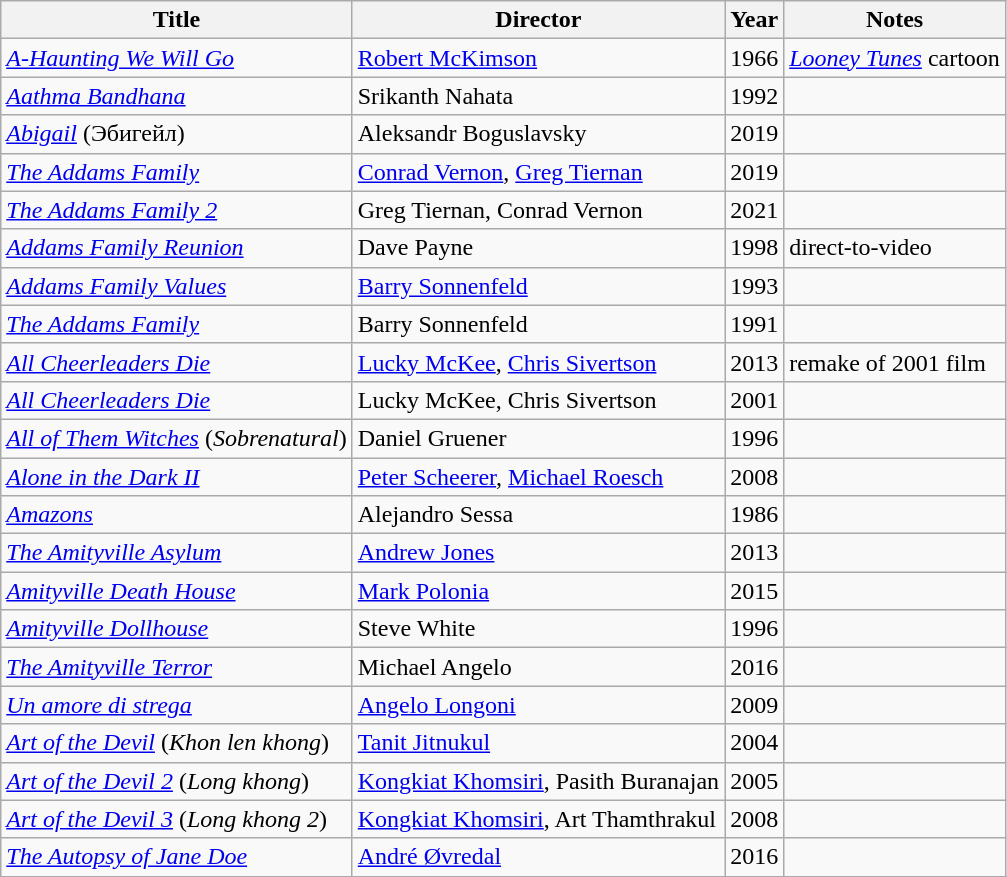<table class="wikitable">
<tr>
<th>Title</th>
<th>Director</th>
<th>Year</th>
<th>Notes</th>
</tr>
<tr>
<td><em><a href='#'>A-Haunting We Will Go</a></em></td>
<td><a href='#'>Robert McKimson</a></td>
<td>1966</td>
<td><em><a href='#'>Looney Tunes</a></em> cartoon</td>
</tr>
<tr>
<td><em><a href='#'>Aathma Bandhana</a></em></td>
<td>Srikanth Nahata</td>
<td>1992</td>
<td></td>
</tr>
<tr>
<td><em><a href='#'>Abigail</a></em> (Эбигейл)</td>
<td>Aleksandr Boguslavsky</td>
<td>2019</td>
<td></td>
</tr>
<tr>
<td><em><a href='#'>The Addams Family</a></em></td>
<td><a href='#'>Conrad Vernon</a>, <a href='#'>Greg Tiernan</a></td>
<td>2019</td>
<td></td>
</tr>
<tr>
<td><em><a href='#'>The Addams Family 2</a></em></td>
<td>Greg Tiernan, Conrad Vernon</td>
<td>2021</td>
<td></td>
</tr>
<tr>
<td><em><a href='#'>Addams Family Reunion</a></em></td>
<td>Dave Payne</td>
<td>1998</td>
<td>direct-to-video</td>
</tr>
<tr>
<td><em><a href='#'>Addams Family Values</a></em></td>
<td><a href='#'>Barry Sonnenfeld</a></td>
<td>1993</td>
<td></td>
</tr>
<tr>
<td><em><a href='#'>The Addams Family</a></em></td>
<td>Barry Sonnenfeld</td>
<td>1991</td>
<td></td>
</tr>
<tr>
<td><em><a href='#'>All Cheerleaders Die</a></em></td>
<td><a href='#'>Lucky McKee</a>, <a href='#'>Chris Sivertson</a></td>
<td>2013</td>
<td>remake of 2001 film</td>
</tr>
<tr>
<td><em><a href='#'>All Cheerleaders Die</a></em></td>
<td>Lucky McKee, Chris Sivertson</td>
<td>2001</td>
<td></td>
</tr>
<tr>
<td><em><a href='#'>All of Them Witches</a></em>   (<em>Sobrenatural</em>)</td>
<td>Daniel Gruener</td>
<td>1996</td>
<td></td>
</tr>
<tr>
<td><em><a href='#'>Alone in the Dark II</a></em></td>
<td><a href='#'>Peter Scheerer</a>, <a href='#'>Michael Roesch</a></td>
<td>2008</td>
<td></td>
</tr>
<tr>
<td><em><a href='#'>Amazons</a></em></td>
<td>Alejandro Sessa</td>
<td>1986</td>
<td></td>
</tr>
<tr>
<td><em><a href='#'>The Amityville Asylum</a></em></td>
<td><a href='#'>Andrew Jones</a></td>
<td>2013</td>
<td></td>
</tr>
<tr>
<td><em><a href='#'>Amityville Death House</a></em></td>
<td><a href='#'>Mark Polonia</a></td>
<td>2015</td>
<td></td>
</tr>
<tr>
<td><em><a href='#'>Amityville Dollhouse</a></em></td>
<td>Steve White</td>
<td>1996</td>
<td></td>
</tr>
<tr>
<td><em><a href='#'>The Amityville Terror</a></em></td>
<td>Michael Angelo</td>
<td>2016</td>
<td></td>
</tr>
<tr>
<td><em><a href='#'>Un amore di strega</a></em></td>
<td><a href='#'>Angelo Longoni</a></td>
<td>2009</td>
<td></td>
</tr>
<tr>
<td><em><a href='#'>Art of the Devil</a></em> (<em>Khon len khong</em>)</td>
<td><a href='#'>Tanit Jitnukul</a></td>
<td>2004</td>
<td></td>
</tr>
<tr>
<td><em><a href='#'>Art of the Devil 2</a></em> (<em>Long khong</em>)</td>
<td><a href='#'>Kongkiat Khomsiri</a>, Pasith Buranajan</td>
<td>2005</td>
<td></td>
</tr>
<tr>
<td><em><a href='#'>Art of the Devil 3</a></em>  (<em>Long khong 2</em>)</td>
<td><a href='#'>Kongkiat Khomsiri</a>, Art Thamthrakul</td>
<td>2008</td>
<td></td>
</tr>
<tr>
<td><em><a href='#'>The Autopsy of Jane Doe</a></em></td>
<td><a href='#'>André Øvredal</a></td>
<td>2016</td>
<td></td>
</tr>
<tr>
</tr>
</table>
